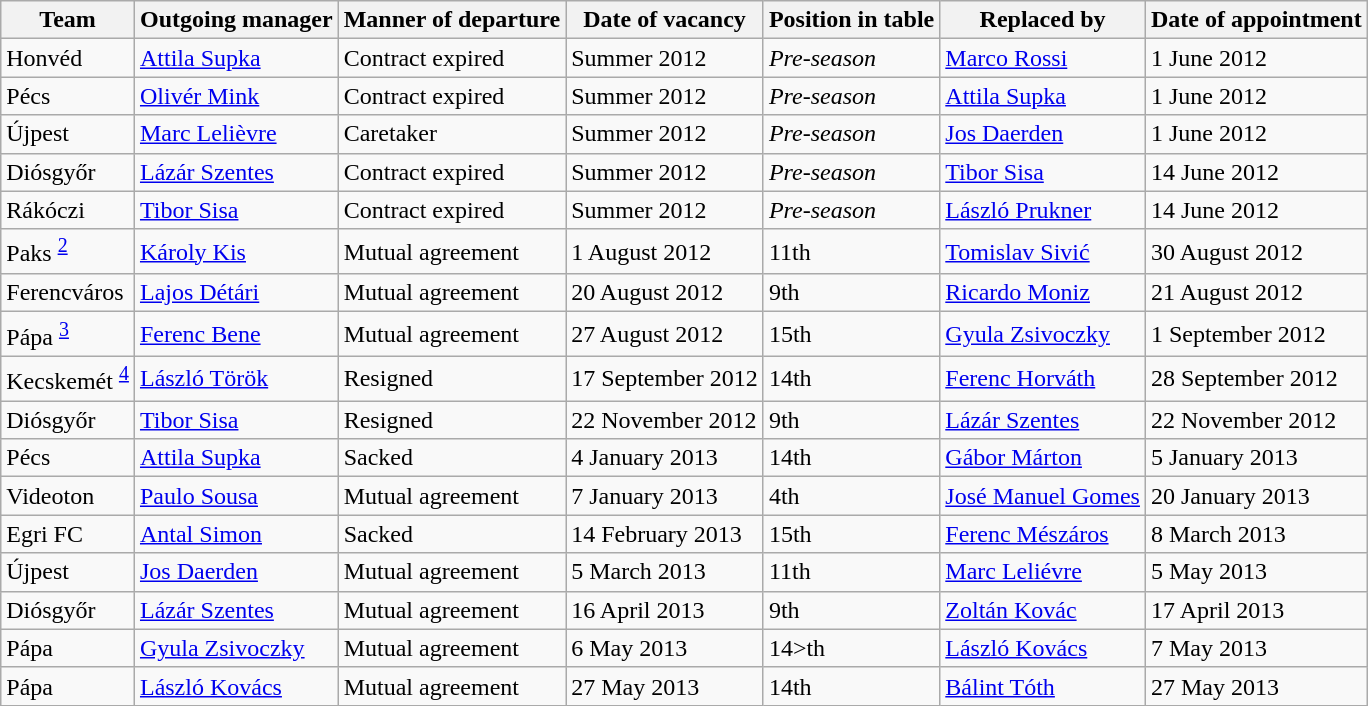<table class="wikitable">
<tr>
<th>Team</th>
<th>Outgoing manager</th>
<th>Manner of departure</th>
<th>Date of vacancy</th>
<th>Position in table</th>
<th>Replaced by</th>
<th>Date of appointment</th>
</tr>
<tr>
<td>Honvéd</td>
<td> <a href='#'>Attila Supka</a></td>
<td>Contract expired</td>
<td>Summer 2012</td>
<td><em>Pre-season</em></td>
<td> <a href='#'>Marco Rossi</a></td>
<td>1 June 2012</td>
</tr>
<tr>
<td>Pécs</td>
<td> <a href='#'>Olivér Mink</a></td>
<td>Contract expired</td>
<td>Summer 2012</td>
<td><em>Pre-season</em></td>
<td> <a href='#'>Attila Supka</a></td>
<td>1 June 2012</td>
</tr>
<tr>
<td>Újpest</td>
<td> <a href='#'>Marc Lelièvre</a></td>
<td>Caretaker</td>
<td>Summer 2012</td>
<td><em>Pre-season</em></td>
<td> <a href='#'>Jos Daerden</a></td>
<td>1 June 2012</td>
</tr>
<tr>
<td>Diósgyőr</td>
<td> <a href='#'>Lázár Szentes</a></td>
<td>Contract expired</td>
<td>Summer 2012</td>
<td><em>Pre-season</em></td>
<td> <a href='#'>Tibor Sisa</a></td>
<td>14 June 2012</td>
</tr>
<tr>
<td>Rákóczi</td>
<td> <a href='#'>Tibor Sisa</a></td>
<td>Contract expired</td>
<td>Summer 2012</td>
<td><em>Pre-season</em></td>
<td> <a href='#'>László Prukner</a></td>
<td>14 June 2012</td>
</tr>
<tr>
<td>Paks <sup><a href='#'>2</a></sup></td>
<td> <a href='#'>Károly Kis</a></td>
<td>Mutual agreement</td>
<td>1 August 2012</td>
<td>11th</td>
<td> <a href='#'>Tomislav Sivić</a></td>
<td>30 August 2012</td>
</tr>
<tr>
<td>Ferencváros</td>
<td> <a href='#'>Lajos Détári</a></td>
<td>Mutual agreement</td>
<td>20 August 2012</td>
<td>9th</td>
<td> <a href='#'>Ricardo Moniz</a></td>
<td>21 August 2012</td>
</tr>
<tr>
<td>Pápa <sup><a href='#'>3</a></sup></td>
<td> <a href='#'>Ferenc Bene</a></td>
<td>Mutual agreement</td>
<td>27 August 2012</td>
<td>15th</td>
<td> <a href='#'>Gyula Zsivoczky</a></td>
<td>1 September 2012</td>
</tr>
<tr>
<td>Kecskemét <sup><a href='#'>4</a></sup></td>
<td> <a href='#'>László Török</a></td>
<td>Resigned</td>
<td>17 September 2012</td>
<td>14th</td>
<td> <a href='#'>Ferenc Horváth</a></td>
<td>28 September 2012</td>
</tr>
<tr>
<td>Diósgyőr</td>
<td> <a href='#'>Tibor Sisa</a></td>
<td>Resigned</td>
<td>22 November 2012</td>
<td>9th</td>
<td> <a href='#'>Lázár Szentes</a></td>
<td>22 November 2012</td>
</tr>
<tr>
<td>Pécs</td>
<td> <a href='#'>Attila Supka</a></td>
<td>Sacked</td>
<td>4 January 2013</td>
<td>14th</td>
<td> <a href='#'>Gábor Márton</a></td>
<td>5 January 2013</td>
</tr>
<tr>
<td>Videoton</td>
<td> <a href='#'>Paulo Sousa</a></td>
<td>Mutual agreement</td>
<td>7 January 2013</td>
<td>4th</td>
<td> <a href='#'>José Manuel Gomes</a></td>
<td>20 January 2013</td>
</tr>
<tr>
<td>Egri FC</td>
<td> <a href='#'>Antal Simon</a></td>
<td>Sacked</td>
<td>14 February 2013</td>
<td>15th</td>
<td> <a href='#'>Ferenc Mészáros</a></td>
<td>8 March 2013</td>
</tr>
<tr>
<td>Újpest</td>
<td> <a href='#'>Jos Daerden</a></td>
<td>Mutual agreement</td>
<td>5 March 2013</td>
<td>11th</td>
<td> <a href='#'>Marc Leliévre</a></td>
<td>5 May 2013</td>
</tr>
<tr>
<td>Diósgyőr</td>
<td> <a href='#'>Lázár Szentes</a></td>
<td>Mutual agreement</td>
<td>16 April 2013</td>
<td>9th</td>
<td> <a href='#'>Zoltán Kovác</a></td>
<td>17 April 2013</td>
</tr>
<tr>
<td>Pápa</td>
<td> <a href='#'>Gyula Zsivoczky</a></td>
<td>Mutual agreement</td>
<td>6 May 2013</td>
<td>14>th</td>
<td> <a href='#'>László Kovács</a></td>
<td>7 May 2013</td>
</tr>
<tr>
<td>Pápa</td>
<td> <a href='#'>László Kovács</a></td>
<td>Mutual agreement</td>
<td>27 May 2013</td>
<td>14th</td>
<td> <a href='#'>Bálint Tóth</a></td>
<td>27 May 2013</td>
</tr>
</table>
